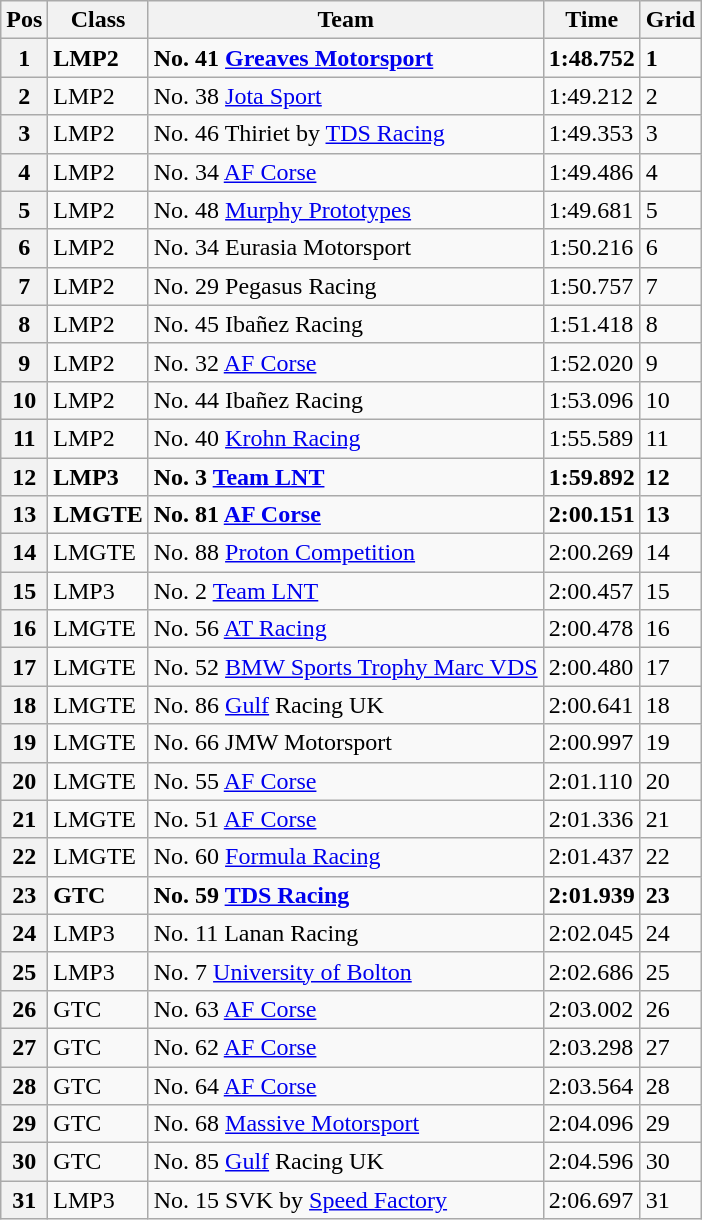<table class="wikitable">
<tr>
<th>Pos</th>
<th>Class</th>
<th>Team</th>
<th>Time</th>
<th>Grid</th>
</tr>
<tr>
<th><strong>1</strong></th>
<td><strong>LMP2</strong></td>
<td><strong>No. 41 <a href='#'>Greaves Motorsport</a></strong></td>
<td><strong>1:48.752</strong></td>
<td><strong>1</strong></td>
</tr>
<tr>
<th>2</th>
<td>LMP2</td>
<td>No. 38 <a href='#'>Jota Sport</a></td>
<td>1:49.212</td>
<td>2</td>
</tr>
<tr>
<th>3</th>
<td>LMP2</td>
<td>No. 46 Thiriet by <a href='#'>TDS Racing</a></td>
<td>1:49.353</td>
<td>3</td>
</tr>
<tr>
<th>4</th>
<td>LMP2</td>
<td>No. 34 <a href='#'>AF Corse</a></td>
<td>1:49.486</td>
<td>4</td>
</tr>
<tr>
<th>5</th>
<td>LMP2</td>
<td>No. 48 <a href='#'>Murphy Prototypes</a></td>
<td>1:49.681</td>
<td>5</td>
</tr>
<tr>
<th>6</th>
<td>LMP2</td>
<td>No. 34 Eurasia Motorsport</td>
<td>1:50.216</td>
<td>6</td>
</tr>
<tr>
<th>7</th>
<td>LMP2</td>
<td>No. 29 Pegasus Racing</td>
<td>1:50.757</td>
<td>7</td>
</tr>
<tr>
<th>8</th>
<td>LMP2</td>
<td>No. 45 Ibañez Racing</td>
<td>1:51.418</td>
<td>8</td>
</tr>
<tr>
<th>9</th>
<td>LMP2</td>
<td>No. 32 <a href='#'>AF Corse</a></td>
<td>1:52.020</td>
<td>9</td>
</tr>
<tr>
<th>10</th>
<td>LMP2</td>
<td>No. 44 Ibañez Racing</td>
<td>1:53.096</td>
<td>10</td>
</tr>
<tr>
<th>11</th>
<td>LMP2</td>
<td>No. 40 <a href='#'>Krohn Racing</a></td>
<td>1:55.589</td>
<td>11</td>
</tr>
<tr>
<th><strong>12</strong></th>
<td><strong>LMP3</strong></td>
<td><strong>No. 3 <a href='#'>Team LNT</a></strong></td>
<td><strong>1:59.892</strong></td>
<td><strong>12</strong></td>
</tr>
<tr>
<th><strong>13</strong></th>
<td><strong>LMGTE</strong></td>
<td><strong>No. 81 <a href='#'>AF Corse</a></strong></td>
<td><strong>2:00.151</strong></td>
<td><strong>13</strong></td>
</tr>
<tr>
<th>14</th>
<td>LMGTE</td>
<td>No. 88 <a href='#'>Proton Competition</a></td>
<td>2:00.269</td>
<td>14</td>
</tr>
<tr>
<th>15</th>
<td>LMP3</td>
<td>No. 2 <a href='#'>Team LNT</a></td>
<td>2:00.457</td>
<td>15</td>
</tr>
<tr>
<th>16</th>
<td>LMGTE</td>
<td>No. 56 <a href='#'>AT Racing</a></td>
<td>2:00.478</td>
<td>16</td>
</tr>
<tr>
<th>17</th>
<td>LMGTE</td>
<td>No. 52 <a href='#'>BMW Sports Trophy Marc VDS</a></td>
<td>2:00.480</td>
<td>17</td>
</tr>
<tr>
<th>18</th>
<td>LMGTE</td>
<td>No. 86 <a href='#'>Gulf</a> Racing UK</td>
<td>2:00.641</td>
<td>18</td>
</tr>
<tr>
<th>19</th>
<td>LMGTE</td>
<td>No. 66 JMW Motorsport</td>
<td>2:00.997</td>
<td>19</td>
</tr>
<tr>
<th>20</th>
<td>LMGTE</td>
<td>No. 55 <a href='#'>AF Corse</a></td>
<td>2:01.110</td>
<td>20</td>
</tr>
<tr>
<th>21</th>
<td>LMGTE</td>
<td>No. 51 <a href='#'>AF Corse</a></td>
<td>2:01.336</td>
<td>21</td>
</tr>
<tr>
<th>22</th>
<td>LMGTE</td>
<td>No. 60 <a href='#'>Formula Racing</a></td>
<td>2:01.437</td>
<td>22</td>
</tr>
<tr>
<th><strong>23</strong></th>
<td><strong>GTC</strong></td>
<td><strong>No. 59 <a href='#'>TDS Racing</a></strong></td>
<td><strong>2:01.939</strong></td>
<td><strong>23</strong></td>
</tr>
<tr>
<th>24</th>
<td>LMP3</td>
<td>No. 11 Lanan Racing</td>
<td>2:02.045</td>
<td>24</td>
</tr>
<tr>
<th>25</th>
<td>LMP3</td>
<td>No. 7 <a href='#'>University of Bolton</a></td>
<td>2:02.686</td>
<td>25</td>
</tr>
<tr>
<th>26</th>
<td>GTC</td>
<td>No. 63 <a href='#'>AF Corse</a></td>
<td>2:03.002</td>
<td>26</td>
</tr>
<tr>
<th>27</th>
<td>GTC</td>
<td>No. 62 <a href='#'>AF Corse</a></td>
<td>2:03.298</td>
<td>27</td>
</tr>
<tr>
<th>28</th>
<td>GTC</td>
<td>No. 64 <a href='#'>AF Corse</a></td>
<td>2:03.564</td>
<td>28</td>
</tr>
<tr>
<th>29</th>
<td>GTC</td>
<td>No. 68 <a href='#'>Massive Motorsport</a></td>
<td>2:04.096</td>
<td>29</td>
</tr>
<tr>
<th>30</th>
<td>GTC</td>
<td>No. 85 <a href='#'>Gulf</a> Racing UK</td>
<td>2:04.596</td>
<td>30</td>
</tr>
<tr>
<th>31</th>
<td>LMP3</td>
<td>No. 15 SVK by <a href='#'>Speed Factory</a></td>
<td>2:06.697</td>
<td>31</td>
</tr>
</table>
